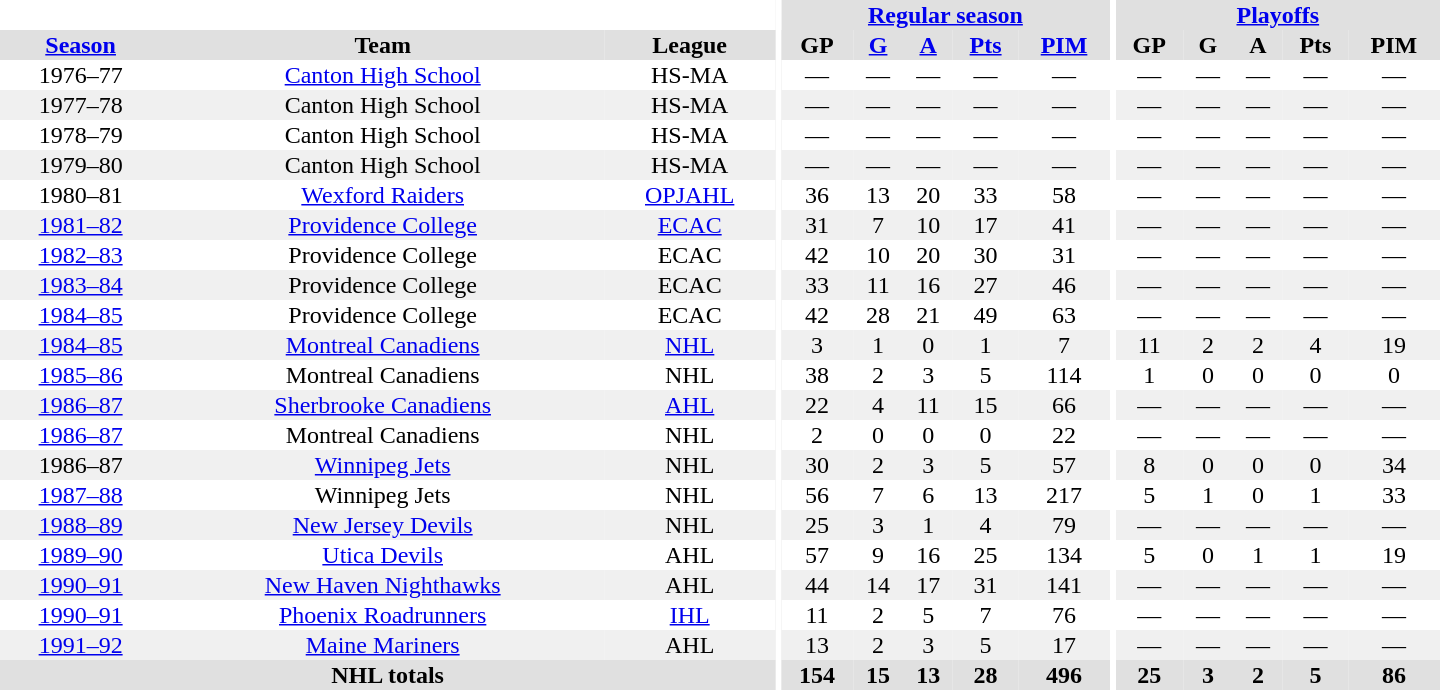<table border="0" cellpadding="1" cellspacing="0" style="text-align:center; width:60em">
<tr bgcolor="#e0e0e0">
<th colspan="3" bgcolor="#ffffff"></th>
<th rowspan="100" bgcolor="#ffffff"></th>
<th colspan="5"><a href='#'>Regular season</a></th>
<th rowspan="100" bgcolor="#ffffff"></th>
<th colspan="5"><a href='#'>Playoffs</a></th>
</tr>
<tr bgcolor="#e0e0e0">
<th><a href='#'>Season</a></th>
<th>Team</th>
<th>League</th>
<th>GP</th>
<th><a href='#'>G</a></th>
<th><a href='#'>A</a></th>
<th><a href='#'>Pts</a></th>
<th><a href='#'>PIM</a></th>
<th>GP</th>
<th>G</th>
<th>A</th>
<th>Pts</th>
<th>PIM</th>
</tr>
<tr>
<td>1976–77</td>
<td><a href='#'>Canton High School</a></td>
<td>HS-MA</td>
<td>—</td>
<td>—</td>
<td>—</td>
<td>—</td>
<td>—</td>
<td>—</td>
<td>—</td>
<td>—</td>
<td>—</td>
<td>—</td>
</tr>
<tr bgcolor="#f0f0f0">
<td>1977–78</td>
<td>Canton High School</td>
<td>HS-MA</td>
<td>—</td>
<td>—</td>
<td>—</td>
<td>—</td>
<td>—</td>
<td>—</td>
<td>—</td>
<td>—</td>
<td>—</td>
<td>—</td>
</tr>
<tr>
<td>1978–79</td>
<td>Canton High School</td>
<td>HS-MA</td>
<td>—</td>
<td>—</td>
<td>—</td>
<td>—</td>
<td>—</td>
<td>—</td>
<td>—</td>
<td>—</td>
<td>—</td>
<td>—</td>
</tr>
<tr bgcolor="#f0f0f0">
<td>1979–80</td>
<td>Canton High School</td>
<td>HS-MA</td>
<td>—</td>
<td>—</td>
<td>—</td>
<td>—</td>
<td>—</td>
<td>—</td>
<td>—</td>
<td>—</td>
<td>—</td>
<td>—</td>
</tr>
<tr>
<td>1980–81</td>
<td><a href='#'>Wexford Raiders</a></td>
<td><a href='#'>OPJAHL</a></td>
<td>36</td>
<td>13</td>
<td>20</td>
<td>33</td>
<td>58</td>
<td>—</td>
<td>—</td>
<td>—</td>
<td>—</td>
<td>—</td>
</tr>
<tr bgcolor="#f0f0f0">
<td><a href='#'>1981–82</a></td>
<td><a href='#'>Providence College</a></td>
<td><a href='#'>ECAC</a></td>
<td>31</td>
<td>7</td>
<td>10</td>
<td>17</td>
<td>41</td>
<td>—</td>
<td>—</td>
<td>—</td>
<td>—</td>
<td>—</td>
</tr>
<tr>
<td><a href='#'>1982–83</a></td>
<td>Providence College</td>
<td>ECAC</td>
<td>42</td>
<td>10</td>
<td>20</td>
<td>30</td>
<td>31</td>
<td>—</td>
<td>—</td>
<td>—</td>
<td>—</td>
<td>—</td>
</tr>
<tr bgcolor="#f0f0f0">
<td><a href='#'>1983–84</a></td>
<td>Providence College</td>
<td>ECAC</td>
<td>33</td>
<td>11</td>
<td>16</td>
<td>27</td>
<td>46</td>
<td>—</td>
<td>—</td>
<td>—</td>
<td>—</td>
<td>—</td>
</tr>
<tr>
<td><a href='#'>1984–85</a></td>
<td>Providence College</td>
<td>ECAC</td>
<td>42</td>
<td>28</td>
<td>21</td>
<td>49</td>
<td>63</td>
<td>—</td>
<td>—</td>
<td>—</td>
<td>—</td>
<td>—</td>
</tr>
<tr bgcolor="#f0f0f0">
<td><a href='#'>1984–85</a></td>
<td><a href='#'>Montreal Canadiens</a></td>
<td><a href='#'>NHL</a></td>
<td>3</td>
<td>1</td>
<td>0</td>
<td>1</td>
<td>7</td>
<td>11</td>
<td>2</td>
<td>2</td>
<td>4</td>
<td>19</td>
</tr>
<tr>
<td><a href='#'>1985–86</a></td>
<td>Montreal Canadiens</td>
<td>NHL</td>
<td>38</td>
<td>2</td>
<td>3</td>
<td>5</td>
<td>114</td>
<td>1</td>
<td>0</td>
<td>0</td>
<td>0</td>
<td>0</td>
</tr>
<tr bgcolor="#f0f0f0">
<td><a href='#'>1986–87</a></td>
<td><a href='#'>Sherbrooke Canadiens</a></td>
<td><a href='#'>AHL</a></td>
<td>22</td>
<td>4</td>
<td>11</td>
<td>15</td>
<td>66</td>
<td>—</td>
<td>—</td>
<td>—</td>
<td>—</td>
<td>—</td>
</tr>
<tr>
<td><a href='#'>1986–87</a></td>
<td>Montreal Canadiens</td>
<td>NHL</td>
<td>2</td>
<td>0</td>
<td>0</td>
<td>0</td>
<td>22</td>
<td>—</td>
<td>—</td>
<td>—</td>
<td>—</td>
<td>—</td>
</tr>
<tr bgcolor="#f0f0f0">
<td>1986–87</td>
<td><a href='#'>Winnipeg Jets</a></td>
<td>NHL</td>
<td>30</td>
<td>2</td>
<td>3</td>
<td>5</td>
<td>57</td>
<td>8</td>
<td>0</td>
<td>0</td>
<td>0</td>
<td>34</td>
</tr>
<tr>
<td><a href='#'>1987–88</a></td>
<td>Winnipeg Jets</td>
<td>NHL</td>
<td>56</td>
<td>7</td>
<td>6</td>
<td>13</td>
<td>217</td>
<td>5</td>
<td>1</td>
<td>0</td>
<td>1</td>
<td>33</td>
</tr>
<tr bgcolor="#f0f0f0">
<td><a href='#'>1988–89</a></td>
<td><a href='#'>New Jersey Devils</a></td>
<td>NHL</td>
<td>25</td>
<td>3</td>
<td>1</td>
<td>4</td>
<td>79</td>
<td>—</td>
<td>—</td>
<td>—</td>
<td>—</td>
<td>—</td>
</tr>
<tr>
<td><a href='#'>1989–90</a></td>
<td><a href='#'>Utica Devils</a></td>
<td>AHL</td>
<td>57</td>
<td>9</td>
<td>16</td>
<td>25</td>
<td>134</td>
<td>5</td>
<td>0</td>
<td>1</td>
<td>1</td>
<td>19</td>
</tr>
<tr bgcolor="#f0f0f0">
<td><a href='#'>1990–91</a></td>
<td><a href='#'>New Haven Nighthawks</a></td>
<td>AHL</td>
<td>44</td>
<td>14</td>
<td>17</td>
<td>31</td>
<td>141</td>
<td>—</td>
<td>—</td>
<td>—</td>
<td>—</td>
<td>—</td>
</tr>
<tr>
<td><a href='#'>1990–91</a></td>
<td><a href='#'>Phoenix Roadrunners</a></td>
<td><a href='#'>IHL</a></td>
<td>11</td>
<td>2</td>
<td>5</td>
<td>7</td>
<td>76</td>
<td>—</td>
<td>—</td>
<td>—</td>
<td>—</td>
<td>—</td>
</tr>
<tr bgcolor="#f0f0f0">
<td><a href='#'>1991–92</a></td>
<td><a href='#'>Maine Mariners</a></td>
<td>AHL</td>
<td>13</td>
<td>2</td>
<td>3</td>
<td>5</td>
<td>17</td>
<td>—</td>
<td>—</td>
<td>—</td>
<td>—</td>
<td>—</td>
</tr>
<tr bgcolor="#e0e0e0">
<th colspan="3">NHL totals</th>
<th>154</th>
<th>15</th>
<th>13</th>
<th>28</th>
<th>496</th>
<th>25</th>
<th>3</th>
<th>2</th>
<th>5</th>
<th>86</th>
</tr>
</table>
